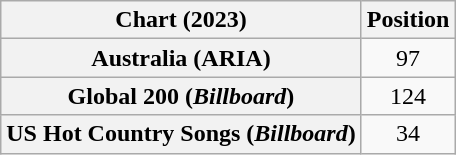<table class="wikitable sortable plainrowheaders" style="text-align:center">
<tr>
<th scope="col">Chart (2023)</th>
<th scope="col">Position</th>
</tr>
<tr>
<th scope="row">Australia (ARIA)</th>
<td>97</td>
</tr>
<tr>
<th scope="row">Global 200 (<em>Billboard</em>)</th>
<td>124</td>
</tr>
<tr>
<th scope="row">US Hot Country Songs (<em>Billboard</em>)</th>
<td>34</td>
</tr>
</table>
